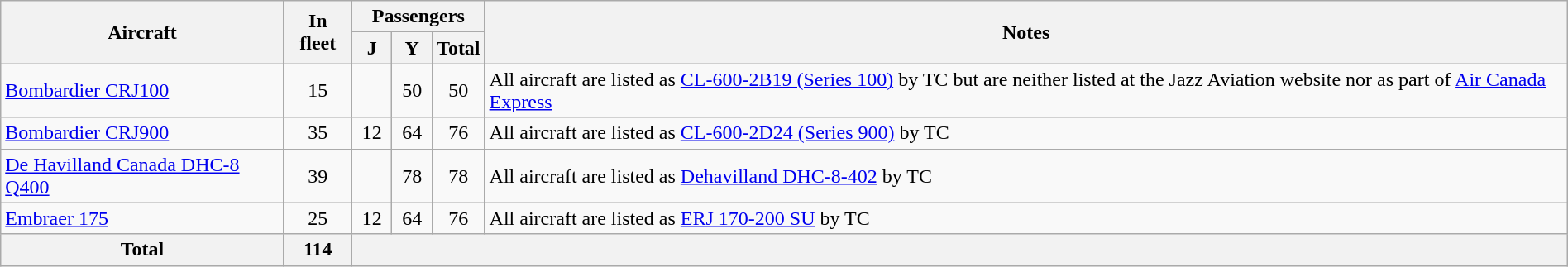<table class="wikitable" style="margin:auto;text-align:center">
<tr>
<th rowspan="2">Aircraft</th>
<th rowspan="2">In fleet</th>
<th colspan="3">Passengers</th>
<th rowspan="2">Notes</th>
</tr>
<tr>
<th style="width:25px;"><abbr>J</abbr></th>
<th style="width:25px;"><abbr>Y</abbr></th>
<th style="width:25px;">Total</th>
</tr>
<tr>
<td align=left><a href='#'>Bombardier CRJ100</a></td>
<td>15</td>
<td></td>
<td>50</td>
<td>50</td>
<td align=left>All aircraft are listed as <a href='#'>CL-600-2B19 (Series 100)</a> by TC but are neither listed at the Jazz Aviation website nor as part of <a href='#'>Air Canada Express</a></td>
</tr>
<tr>
<td align=left><a href='#'>Bombardier CRJ900</a></td>
<td>35</td>
<td>12</td>
<td>64</td>
<td>76</td>
<td align=left>All aircraft are listed as <a href='#'>CL-600-2D24 (Series 900)</a> by TC</td>
</tr>
<tr>
<td align=left><a href='#'>De Havilland Canada DHC-8 Q400</a></td>
<td>39</td>
<td></td>
<td>78</td>
<td>78</td>
<td align=left>All aircraft are listed as <a href='#'>Dehavilland DHC-8-402</a> by TC</td>
</tr>
<tr>
<td align=left><a href='#'>Embraer 175</a></td>
<td>25</td>
<td>12</td>
<td>64</td>
<td>76</td>
<td align=left>All aircraft are listed as <a href='#'>ERJ 170-200 SU</a> by TC</td>
</tr>
<tr>
<th>Total</th>
<th>114</th>
<th colspan=5></th>
</tr>
</table>
